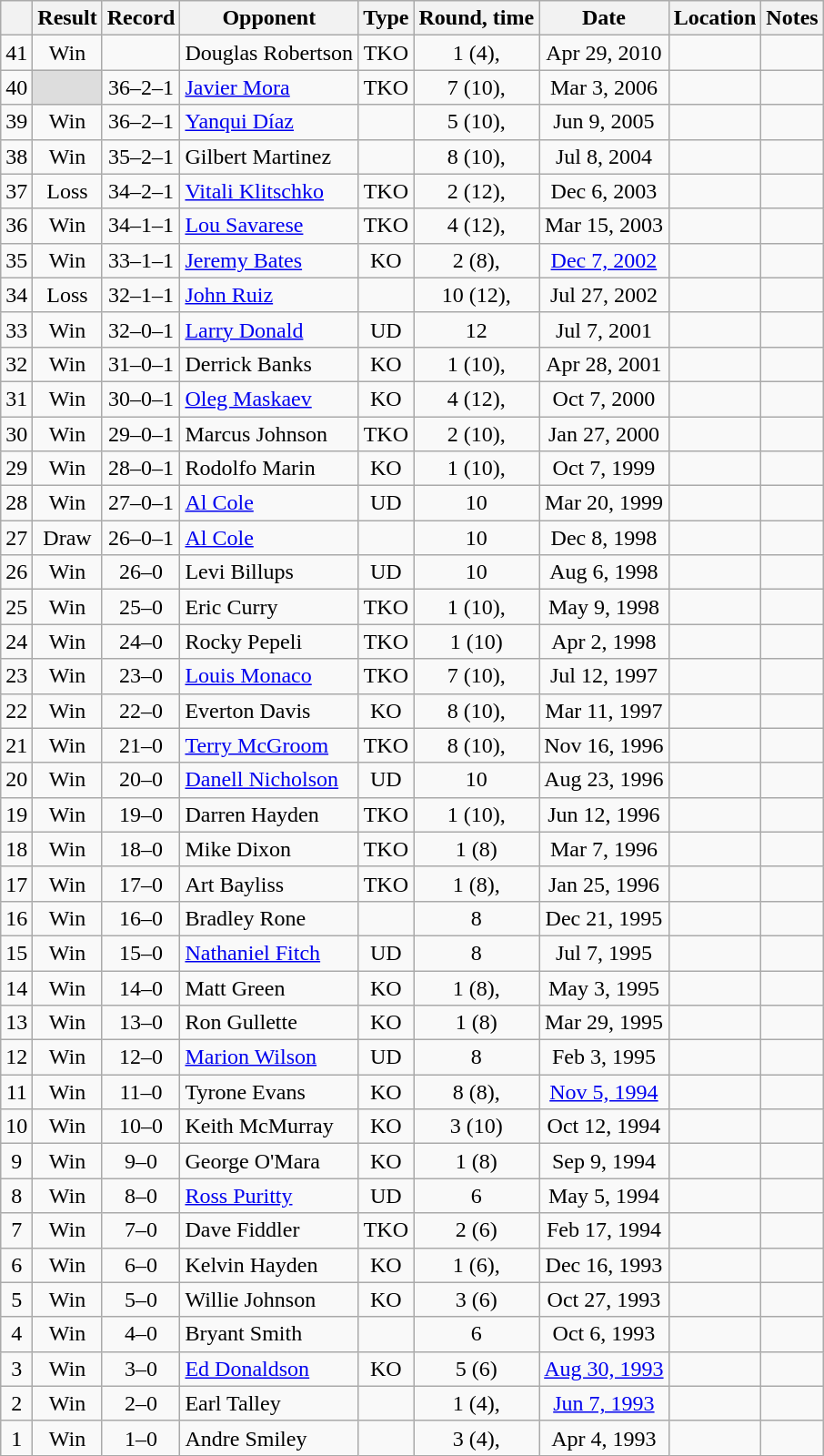<table class="wikitable" style="text-align:center">
<tr>
<th></th>
<th>Result</th>
<th>Record</th>
<th>Opponent</th>
<th>Type</th>
<th>Round, time</th>
<th>Date</th>
<th>Location</th>
<th>Notes</th>
</tr>
<tr>
<td>41</td>
<td>Win</td>
<td></td>
<td style="text-align:left;"> Douglas Robertson</td>
<td>TKO</td>
<td>1 (4), </td>
<td>Apr 29, 2010</td>
<td style="text-align:left;"> </td>
<td></td>
</tr>
<tr>
<td>40</td>
<td style="background:#DDD"></td>
<td>36–2–1 </td>
<td style="text-align:left;"> <a href='#'>Javier Mora</a></td>
<td>TKO</td>
<td>7 (10), </td>
<td>Mar 3, 2006</td>
<td style="text-align:left;"> </td>
<td style="text-align:left;"></td>
</tr>
<tr>
<td>39</td>
<td>Win</td>
<td>36–2–1</td>
<td style="text-align:left;"> <a href='#'>Yanqui Díaz</a></td>
<td></td>
<td>5 (10), </td>
<td>Jun 9, 2005</td>
<td style="text-align:left;"> </td>
<td style="text-align:left;"></td>
</tr>
<tr>
<td>38</td>
<td>Win</td>
<td>35–2–1</td>
<td style="text-align:left;"> Gilbert Martinez</td>
<td></td>
<td>8 (10), </td>
<td>Jul 8, 2004</td>
<td style="text-align:left;"> </td>
<td></td>
</tr>
<tr>
<td>37</td>
<td>Loss</td>
<td>34–2–1</td>
<td style="text-align:left;"> <a href='#'>Vitali Klitschko</a></td>
<td>TKO</td>
<td>2 (12), </td>
<td>Dec 6, 2003</td>
<td style="text-align:left;"> </td>
<td></td>
</tr>
<tr>
<td>36</td>
<td>Win</td>
<td>34–1–1</td>
<td style="text-align:left;"> <a href='#'>Lou Savarese</a></td>
<td>TKO</td>
<td>4 (12), </td>
<td>Mar 15, 2003</td>
<td style="text-align:left;"> </td>
<td style="text-align:left;"></td>
</tr>
<tr>
<td>35</td>
<td>Win</td>
<td>33–1–1</td>
<td style="text-align:left;"> <a href='#'>Jeremy Bates</a></td>
<td>KO</td>
<td>2 (8), </td>
<td><a href='#'>Dec 7, 2002</a></td>
<td style="text-align:left;"> </td>
<td></td>
</tr>
<tr>
<td>34</td>
<td>Loss</td>
<td>32–1–1</td>
<td style="text-align:left;"> <a href='#'>John Ruiz</a></td>
<td></td>
<td>10 (12), </td>
<td>Jul 27, 2002</td>
<td style="text-align:left;"> </td>
<td style="text-align:left;"></td>
</tr>
<tr>
<td>33</td>
<td>Win</td>
<td>32–0–1</td>
<td style="text-align:left;"> <a href='#'>Larry Donald</a></td>
<td>UD</td>
<td>12</td>
<td>Jul 7, 2001</td>
<td style="text-align:left;"> </td>
<td></td>
</tr>
<tr>
<td>32</td>
<td>Win</td>
<td>31–0–1</td>
<td style="text-align:left;"> Derrick Banks</td>
<td>KO</td>
<td>1 (10), </td>
<td>Apr 28, 2001</td>
<td style="text-align:left;"> </td>
<td></td>
</tr>
<tr>
<td>31</td>
<td>Win</td>
<td>30–0–1</td>
<td style="text-align:left;"> <a href='#'>Oleg Maskaev</a></td>
<td>KO</td>
<td>4 (12), </td>
<td>Oct 7, 2000</td>
<td style="text-align:left;"> </td>
<td style="text-align:left;"></td>
</tr>
<tr>
<td>30</td>
<td>Win</td>
<td>29–0–1</td>
<td style="text-align:left;"> Marcus Johnson</td>
<td>TKO</td>
<td>2 (10), </td>
<td>Jan 27, 2000</td>
<td style="text-align:left;"> </td>
<td></td>
</tr>
<tr>
<td>29</td>
<td>Win</td>
<td>28–0–1</td>
<td style="text-align:left;"> Rodolfo Marin</td>
<td>KO</td>
<td>1 (10), </td>
<td>Oct 7, 1999</td>
<td style="text-align:left;"> </td>
<td></td>
</tr>
<tr>
<td>28</td>
<td>Win</td>
<td>27–0–1</td>
<td style="text-align:left;"> <a href='#'>Al Cole</a></td>
<td>UD</td>
<td>10</td>
<td>Mar 20, 1999</td>
<td style="text-align:left;"> </td>
<td></td>
</tr>
<tr>
<td>27</td>
<td>Draw</td>
<td>26–0–1</td>
<td style="text-align:left;"> <a href='#'>Al Cole</a></td>
<td></td>
<td>10</td>
<td>Dec 8, 1998</td>
<td style="text-align:left;"> </td>
<td></td>
</tr>
<tr>
<td>26</td>
<td>Win</td>
<td>26–0</td>
<td style="text-align:left;"> Levi Billups</td>
<td>UD</td>
<td>10</td>
<td>Aug 6, 1998</td>
<td style="text-align:left;"> </td>
<td></td>
</tr>
<tr>
<td>25</td>
<td>Win</td>
<td>25–0</td>
<td style="text-align:left;"> Eric Curry</td>
<td>TKO</td>
<td>1 (10), </td>
<td>May 9, 1998</td>
<td style="text-align:left;"> </td>
<td></td>
</tr>
<tr>
<td>24</td>
<td>Win</td>
<td>24–0</td>
<td style="text-align:left;"> Rocky Pepeli</td>
<td>TKO</td>
<td>1 (10)</td>
<td>Apr 2, 1998</td>
<td style="text-align:left;"> </td>
<td></td>
</tr>
<tr>
<td>23</td>
<td>Win</td>
<td>23–0</td>
<td style="text-align:left;"> <a href='#'>Louis Monaco</a></td>
<td>TKO</td>
<td>7 (10), </td>
<td>Jul 12, 1997</td>
<td style="text-align:left;"> </td>
<td></td>
</tr>
<tr>
<td>22</td>
<td>Win</td>
<td>22–0</td>
<td style="text-align:left;"> Everton Davis</td>
<td>KO</td>
<td>8 (10), </td>
<td>Mar 11, 1997</td>
<td style="text-align:left;"> </td>
<td></td>
</tr>
<tr>
<td>21</td>
<td>Win</td>
<td>21–0</td>
<td style="text-align:left;"> <a href='#'>Terry McGroom</a></td>
<td>TKO</td>
<td>8 (10), </td>
<td>Nov 16, 1996</td>
<td style="text-align:left;"> </td>
<td></td>
</tr>
<tr>
<td>20</td>
<td>Win</td>
<td>20–0</td>
<td style="text-align:left;"> <a href='#'>Danell Nicholson</a></td>
<td>UD</td>
<td>10</td>
<td>Aug 23, 1996</td>
<td style="text-align:left;"> </td>
<td></td>
</tr>
<tr>
<td>19</td>
<td>Win</td>
<td>19–0</td>
<td style="text-align:left;"> Darren Hayden</td>
<td>TKO</td>
<td>1 (10), </td>
<td>Jun 12, 1996</td>
<td style="text-align:left;"> </td>
<td></td>
</tr>
<tr>
<td>18</td>
<td>Win</td>
<td>18–0</td>
<td style="text-align:left;"> Mike Dixon</td>
<td>TKO</td>
<td>1 (8)</td>
<td>Mar 7, 1996</td>
<td style="text-align:left;"> </td>
<td></td>
</tr>
<tr>
<td>17</td>
<td>Win</td>
<td>17–0</td>
<td style="text-align:left;"> Art Bayliss</td>
<td>TKO</td>
<td>1 (8), </td>
<td>Jan 25, 1996</td>
<td style="text-align:left;"> </td>
<td></td>
</tr>
<tr>
<td>16</td>
<td>Win</td>
<td>16–0</td>
<td style="text-align:left;"> Bradley Rone</td>
<td></td>
<td>8</td>
<td>Dec 21, 1995</td>
<td style="text-align:left;"> </td>
<td></td>
</tr>
<tr>
<td>15</td>
<td>Win</td>
<td>15–0</td>
<td style="text-align:left;"> <a href='#'>Nathaniel Fitch</a></td>
<td>UD</td>
<td>8</td>
<td>Jul 7, 1995</td>
<td style="text-align:left;"> </td>
<td></td>
</tr>
<tr>
<td>14</td>
<td>Win</td>
<td>14–0</td>
<td style="text-align:left;"> Matt Green</td>
<td>KO</td>
<td>1 (8), </td>
<td>May 3, 1995</td>
<td style="text-align:left;"> </td>
<td></td>
</tr>
<tr>
<td>13</td>
<td>Win</td>
<td>13–0</td>
<td style="text-align:left;"> Ron Gullette</td>
<td>KO</td>
<td>1 (8)</td>
<td>Mar 29, 1995</td>
<td style="text-align:left;"> </td>
<td></td>
</tr>
<tr>
<td>12</td>
<td>Win</td>
<td>12–0</td>
<td style="text-align:left;"> <a href='#'>Marion Wilson</a></td>
<td>UD</td>
<td>8</td>
<td>Feb 3, 1995</td>
<td style="text-align:left;"> </td>
<td></td>
</tr>
<tr>
<td>11</td>
<td>Win</td>
<td>11–0</td>
<td style="text-align:left;"> Tyrone Evans</td>
<td>KO</td>
<td>8 (8), </td>
<td><a href='#'>Nov 5, 1994</a></td>
<td style="text-align:left;"> </td>
<td></td>
</tr>
<tr>
<td>10</td>
<td>Win</td>
<td>10–0</td>
<td style="text-align:left;"> Keith McMurray</td>
<td>KO</td>
<td>3 (10)</td>
<td>Oct 12, 1994</td>
<td style="text-align:left;"> </td>
<td></td>
</tr>
<tr>
<td>9</td>
<td>Win</td>
<td>9–0</td>
<td style="text-align:left;"> George O'Mara</td>
<td>KO</td>
<td>1 (8)</td>
<td>Sep 9, 1994</td>
<td style="text-align:left;"> </td>
<td></td>
</tr>
<tr>
<td>8</td>
<td>Win</td>
<td>8–0</td>
<td style="text-align:left;"> <a href='#'>Ross Puritty</a></td>
<td>UD</td>
<td>6</td>
<td>May 5, 1994</td>
<td style="text-align:left;"> </td>
<td></td>
</tr>
<tr>
<td>7</td>
<td>Win</td>
<td>7–0</td>
<td style="text-align:left;"> Dave Fiddler</td>
<td>TKO</td>
<td>2 (6)</td>
<td>Feb 17, 1994</td>
<td style="text-align:left;"> </td>
<td></td>
</tr>
<tr>
<td>6</td>
<td>Win</td>
<td>6–0</td>
<td style="text-align:left;"> Kelvin Hayden</td>
<td>KO</td>
<td>1 (6), </td>
<td>Dec 16, 1993</td>
<td style="text-align:left;"> </td>
<td></td>
</tr>
<tr>
<td>5</td>
<td>Win</td>
<td>5–0</td>
<td style="text-align:left;"> Willie Johnson</td>
<td>KO</td>
<td>3 (6)</td>
<td>Oct 27, 1993</td>
<td style="text-align:left;"> </td>
<td></td>
</tr>
<tr>
<td>4</td>
<td>Win</td>
<td>4–0</td>
<td style="text-align:left;"> Bryant Smith</td>
<td></td>
<td>6</td>
<td>Oct 6, 1993</td>
<td style="text-align:left;"> </td>
<td></td>
</tr>
<tr>
<td>3</td>
<td>Win</td>
<td>3–0</td>
<td style="text-align:left;"> <a href='#'>Ed Donaldson</a></td>
<td>KO</td>
<td>5 (6)</td>
<td><a href='#'>Aug 30, 1993</a></td>
<td style="text-align:left;"> </td>
<td></td>
</tr>
<tr>
<td>2</td>
<td>Win</td>
<td>2–0</td>
<td style="text-align:left;"> Earl Talley</td>
<td></td>
<td>1 (4), </td>
<td><a href='#'>Jun 7, 1993</a></td>
<td style="text-align:left;"> </td>
<td></td>
</tr>
<tr>
<td>1</td>
<td>Win</td>
<td>1–0</td>
<td style="text-align:left;"> Andre Smiley</td>
<td></td>
<td>3 (4), </td>
<td>Apr 4, 1993</td>
<td style="text-align:left;"> </td>
<td></td>
</tr>
</table>
